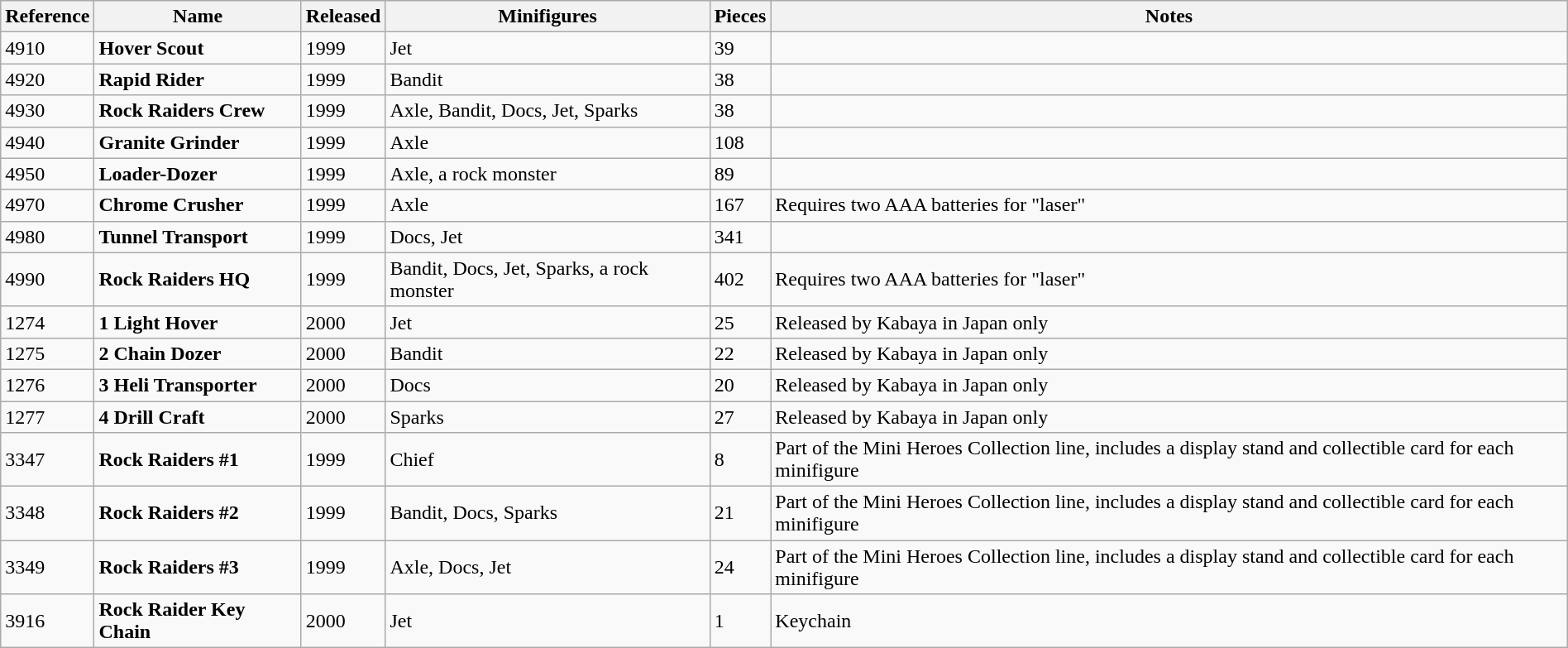<table class="wikitable" style="margin: 1em auto 1em auto">
<tr>
<th>Reference</th>
<th>Name</th>
<th>Released</th>
<th>Minifigures</th>
<th>Pieces</th>
<th>Notes</th>
</tr>
<tr>
<td>4910</td>
<td><strong>Hover Scout</strong></td>
<td>1999</td>
<td>Jet</td>
<td>39</td>
<td></td>
</tr>
<tr>
<td>4920</td>
<td><strong>Rapid Rider</strong></td>
<td>1999</td>
<td>Bandit</td>
<td>38</td>
<td></td>
</tr>
<tr>
<td>4930</td>
<td><strong>Rock Raiders Crew</strong></td>
<td>1999</td>
<td>Axle, Bandit, Docs, Jet, Sparks</td>
<td>38</td>
<td></td>
</tr>
<tr>
<td>4940</td>
<td><strong>Granite Grinder</strong></td>
<td>1999</td>
<td>Axle</td>
<td>108</td>
<td></td>
</tr>
<tr>
<td>4950</td>
<td><strong>Loader-Dozer</strong></td>
<td>1999</td>
<td>Axle, a rock monster</td>
<td>89</td>
<td></td>
</tr>
<tr>
<td>4970</td>
<td><strong>Chrome Crusher</strong></td>
<td>1999</td>
<td>Axle</td>
<td>167</td>
<td>Requires two AAA batteries for "laser"</td>
</tr>
<tr>
<td>4980</td>
<td><strong>Tunnel Transport</strong></td>
<td>1999</td>
<td>Docs, Jet</td>
<td>341</td>
<td></td>
</tr>
<tr>
<td>4990</td>
<td><strong>Rock Raiders HQ</strong></td>
<td>1999</td>
<td>Bandit, Docs, Jet, Sparks, a rock monster</td>
<td>402</td>
<td>Requires two AAA batteries for "laser"</td>
</tr>
<tr>
<td>1274</td>
<td><strong>1 Light Hover</strong></td>
<td>2000</td>
<td>Jet</td>
<td>25</td>
<td>Released by Kabaya in Japan only</td>
</tr>
<tr>
<td>1275</td>
<td><strong>2 Chain Dozer</strong></td>
<td>2000</td>
<td>Bandit</td>
<td>22</td>
<td>Released by Kabaya in Japan only</td>
</tr>
<tr>
<td>1276</td>
<td><strong>3 Heli Transporter</strong></td>
<td>2000</td>
<td>Docs</td>
<td>20</td>
<td>Released by Kabaya in Japan only</td>
</tr>
<tr>
<td>1277</td>
<td><strong>4 Drill Craft</strong></td>
<td>2000</td>
<td>Sparks</td>
<td>27</td>
<td>Released by Kabaya in Japan only</td>
</tr>
<tr>
<td>3347</td>
<td><strong>Rock Raiders #1</strong></td>
<td>1999</td>
<td>Chief</td>
<td>8</td>
<td>Part of the Mini Heroes Collection line, includes a display stand and collectible card for each minifigure</td>
</tr>
<tr>
<td>3348</td>
<td><strong>Rock Raiders #2</strong></td>
<td>1999</td>
<td>Bandit, Docs, Sparks</td>
<td>21</td>
<td>Part of the Mini Heroes Collection line, includes a display stand and collectible card for each minifigure</td>
</tr>
<tr>
<td>3349</td>
<td><strong>Rock Raiders #3</strong></td>
<td>1999</td>
<td>Axle, Docs, Jet</td>
<td>24</td>
<td>Part of the Mini Heroes Collection line, includes a display stand and collectible card for each minifigure</td>
</tr>
<tr>
<td>3916</td>
<td><strong>Rock Raider Key Chain</strong></td>
<td>2000</td>
<td>Jet</td>
<td>1</td>
<td>Keychain</td>
</tr>
</table>
